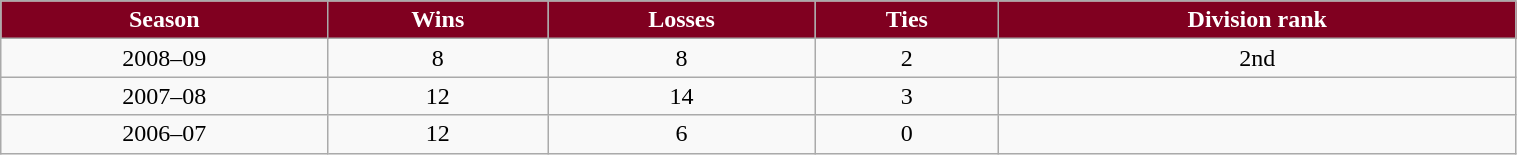<table class="wikitable" width="80%">
<tr align="center"  style=" background:#800020;color:#ffffff;">
<td><strong>Season</strong></td>
<td><strong>Wins</strong></td>
<td><strong>Losses</strong></td>
<td><strong>Ties</strong></td>
<td><strong>Division rank</strong></td>
</tr>
<tr align="center" bgcolor="">
<td>2008–09</td>
<td>8</td>
<td>8</td>
<td>2</td>
<td>2nd</td>
</tr>
<tr align="center" bgcolor="">
<td>2007–08</td>
<td>12</td>
<td>14</td>
<td>3</td>
<td></td>
</tr>
<tr align="center" bgcolor="">
<td>2006–07</td>
<td>12</td>
<td>6</td>
<td>0</td>
<td></td>
</tr>
</table>
